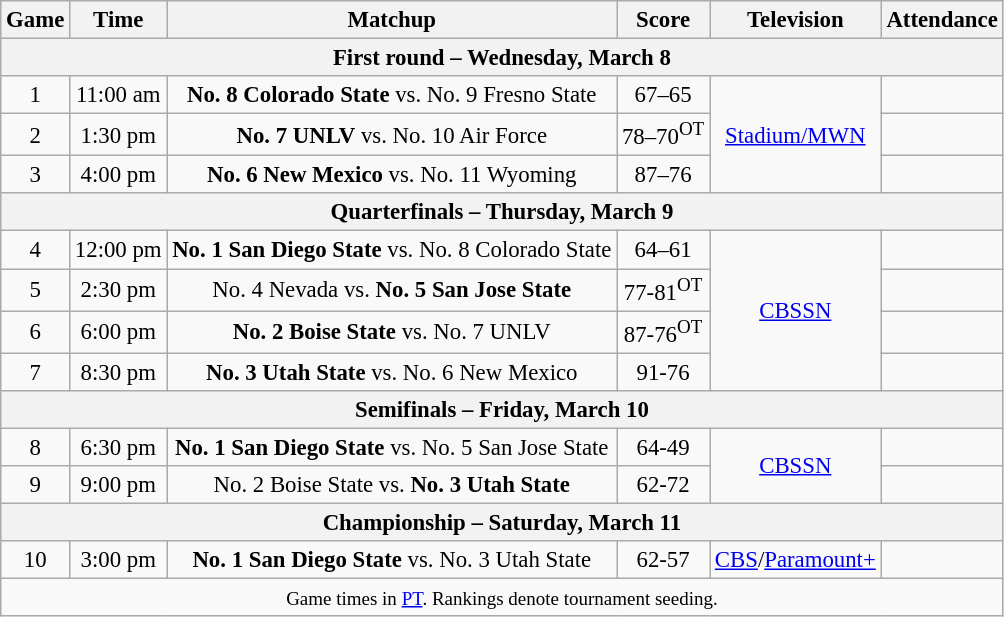<table class="wikitable" style="font-size: 95%; text-align:center">
<tr>
<th>Game</th>
<th>Time</th>
<th>Matchup</th>
<th>Score</th>
<th>Television</th>
<th>Attendance</th>
</tr>
<tr>
<th colspan="7">First round – Wednesday, March 8</th>
</tr>
<tr>
<td>1</td>
<td>11:00 am</td>
<td><strong>No. 8 Colorado State</strong>  vs. No. 9 Fresno State</td>
<td>67–65</td>
<td rowspan="3"><a href='#'>Stadium/MWN</a></td>
<td></td>
</tr>
<tr>
<td>2</td>
<td>1:30 pm</td>
<td><strong>No. 7 UNLV</strong> vs. No. 10 Air Force</td>
<td>78–70<sup>OT</sup></td>
<td></td>
</tr>
<tr>
<td>3</td>
<td>4:00 pm</td>
<td><strong>No. 6 New Mexico</strong> vs. No. 11 Wyoming</td>
<td>87–76</td>
<td></td>
</tr>
<tr>
<th colspan="7">Quarterfinals – Thursday, March 9</th>
</tr>
<tr>
<td>4</td>
<td>12:00 pm</td>
<td><strong>No. 1 San Diego State</strong> vs. No. 8 Colorado State</td>
<td>64–61</td>
<td rowspan="4"><a href='#'>CBSSN</a></td>
<td></td>
</tr>
<tr>
<td>5</td>
<td>2:30 pm</td>
<td>No. 4 Nevada  vs. <strong>No. 5 San Jose State</strong></td>
<td>77-81<sup>OT</sup></td>
<td></td>
</tr>
<tr>
<td>6</td>
<td>6:00 pm</td>
<td><strong>No. 2 Boise State</strong> vs. No. 7 UNLV</td>
<td>87-76<sup>OT</sup></td>
<td></td>
</tr>
<tr>
<td>7</td>
<td>8:30 pm</td>
<td><strong>No. 3 Utah State</strong>  vs. No. 6 New Mexico</td>
<td>91-76</td>
</tr>
<tr>
<th colspan="7">Semifinals – Friday, March 10</th>
</tr>
<tr>
<td>8</td>
<td>6:30 pm</td>
<td><strong>No. 1 San Diego State</strong> vs. No. 5 San Jose State</td>
<td>64-49</td>
<td rowspan="2"><a href='#'>CBSSN</a></td>
<td></td>
</tr>
<tr>
<td>9</td>
<td>9:00 pm</td>
<td>No. 2 Boise State vs. <strong>No. 3 Utah State</strong></td>
<td>62-72</td>
</tr>
<tr>
<th colspan="7">Championship – Saturday, March 11</th>
</tr>
<tr>
<td>10</td>
<td>3:00 pm</td>
<td><strong>No. 1 San Diego State</strong> vs. No. 3 Utah State</td>
<td>62-57</td>
<td><a href='#'>CBS</a>/<a href='#'>Paramount+</a></td>
</tr>
<tr>
<td colspan="6"><small>Game times in <a href='#'>PT</a>. Rankings denote tournament seeding.</small></td>
</tr>
</table>
